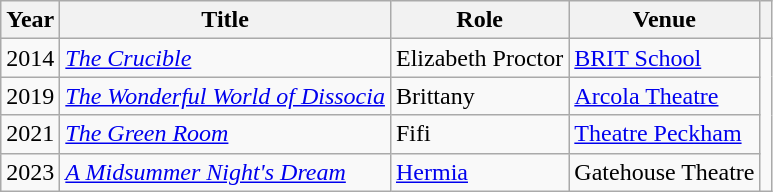<table class="wikitable">
<tr>
<th>Year</th>
<th>Title</th>
<th>Role</th>
<th>Venue</th>
<th></th>
</tr>
<tr>
<td>2014</td>
<td><em><a href='#'>The Crucible</a></em></td>
<td>Elizabeth Proctor</td>
<td><a href='#'>BRIT School</a></td>
<td rowspan="4" align="center"></td>
</tr>
<tr>
<td>2019</td>
<td><em><a href='#'>The Wonderful World of Dissocia</a></em></td>
<td>Brittany</td>
<td><a href='#'>Arcola Theatre</a></td>
</tr>
<tr>
<td>2021</td>
<td><em><a href='#'>The Green Room</a></em></td>
<td>Fifi</td>
<td><a href='#'>Theatre Peckham</a></td>
</tr>
<tr>
<td>2023</td>
<td><em><a href='#'>A Midsummer Night's Dream</a></em></td>
<td><a href='#'>Hermia</a></td>
<td>Gatehouse Theatre</td>
</tr>
</table>
